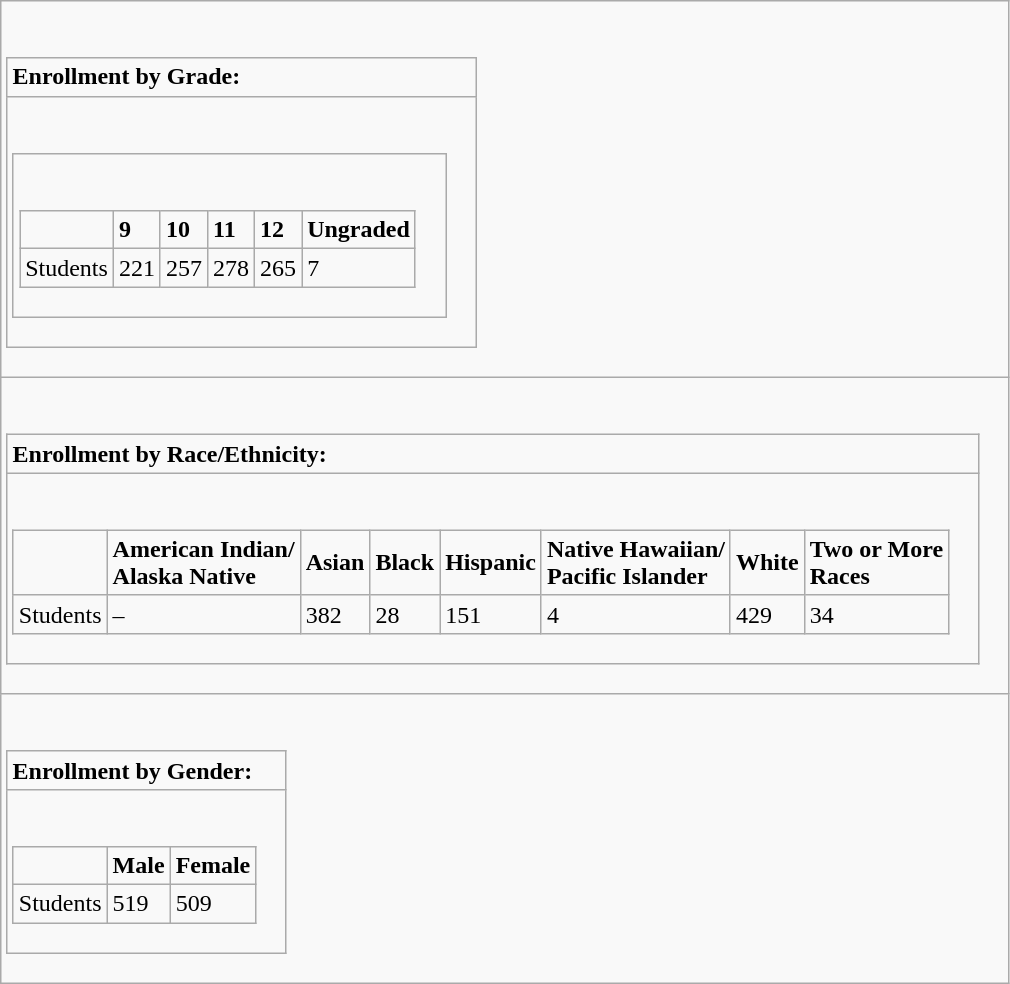<table class="wikitable">
<tr>
<td><br><table class="wikitable">
<tr>
<td><strong>Enrollment by Grade:</strong></td>
</tr>
<tr>
<td><br><table class="wikitable">
<tr>
<td><br><table class="wikitable">
<tr>
<td></td>
<td><strong>9</strong></td>
<td><strong>10</strong></td>
<td><strong>11</strong></td>
<td><strong>12</strong></td>
<td><strong>Ungraded</strong></td>
</tr>
<tr>
<td>Students</td>
<td>221</td>
<td>257</td>
<td>278</td>
<td>265</td>
<td>7</td>
</tr>
</table>
</td>
</tr>
</table>
</td>
</tr>
</table>
</td>
</tr>
<tr>
<td><br><table class="wikitable">
<tr>
<td><strong>Enrollment by Race/Ethnicity:</strong></td>
</tr>
<tr>
<td><br><table class="wikitable">
<tr>
<td></td>
<td><strong>American Indian/</strong><br><strong>Alaska Native</strong></td>
<td><strong>Asian</strong></td>
<td><strong>Black</strong></td>
<td><strong>Hispanic</strong></td>
<td><strong>Native Hawaiian/</strong><br><strong>Pacific Islander</strong></td>
<td><strong>White</strong></td>
<td><strong>Two or More</strong><br><strong>Races</strong></td>
</tr>
<tr>
<td>Students</td>
<td>–</td>
<td>382</td>
<td>28</td>
<td>151</td>
<td>4</td>
<td>429</td>
<td>34</td>
</tr>
</table>
</td>
</tr>
</table>
</td>
</tr>
<tr>
<td><br><table class="wikitable">
<tr>
<td><strong>Enrollment by Gender:</strong></td>
</tr>
<tr>
<td><br><table class="wikitable">
<tr>
<td></td>
<td><strong>Male</strong></td>
<td><strong>Female</strong></td>
</tr>
<tr>
<td>Students</td>
<td>519</td>
<td>509</td>
</tr>
</table>
</td>
</tr>
</table>
</td>
</tr>
</table>
